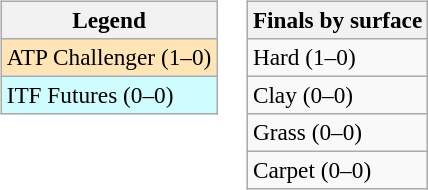<table>
<tr valign=top>
<td><br><table class=wikitable style=font-size:97%>
<tr>
<th>Legend</th>
</tr>
<tr bgcolor=moccasin>
<td>ATP Challenger (1–0)</td>
</tr>
<tr bgcolor=cffcff>
<td>ITF Futures (0–0)</td>
</tr>
</table>
</td>
<td><br><table class=wikitable style=font-size:97%>
<tr>
<th>Finals by surface</th>
</tr>
<tr>
<td>Hard (1–0)</td>
</tr>
<tr>
<td>Clay (0–0)</td>
</tr>
<tr>
<td>Grass (0–0)</td>
</tr>
<tr>
<td>Carpet (0–0)</td>
</tr>
</table>
</td>
</tr>
</table>
